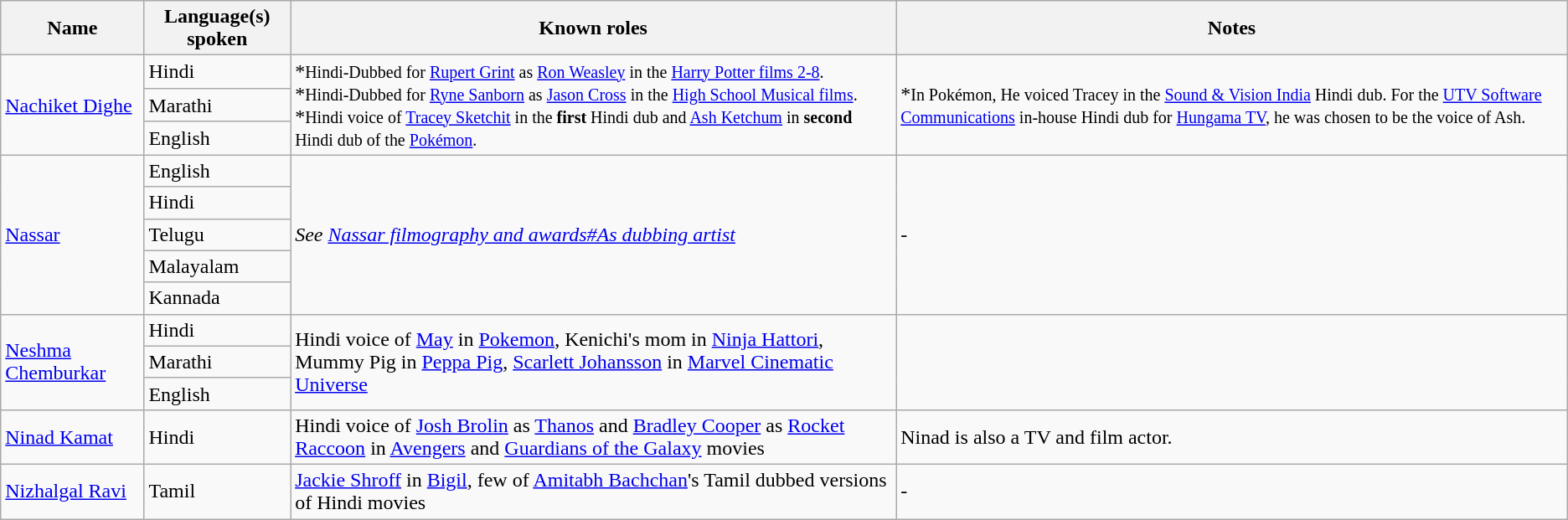<table class="wikitable sortable">
<tr>
<th>Name</th>
<th>Language(s) spoken</th>
<th>Known roles</th>
<th>Notes</th>
</tr>
<tr>
<td rowspan="3"><a href='#'>Nachiket Dighe</a></td>
<td>Hindi</td>
<td rowspan="3">*<small>Hindi-Dubbed for <a href='#'>Rupert Grint</a> as <a href='#'>Ron Weasley</a> in the <a href='#'>Harry Potter films 2-8</a>.</small> <br> *<small>Hindi-Dubbed for <a href='#'>Ryne Sanborn</a> as <a href='#'>Jason Cross</a> in the <a href='#'>High School Musical films</a>.</small> <br> *<small>Hindi voice of <a href='#'>Tracey Sketchit</a> in the <strong>first</strong> Hindi dub and <a href='#'>Ash Ketchum</a> in <strong>second</strong> Hindi dub of the <a href='#'>Pokémon</a>.</small></td>
<td rowspan="3">*<small>In Pokémon, He voiced Tracey in the <a href='#'>Sound & Vision India</a> Hindi dub. For the <a href='#'>UTV Software Communications</a> in-house Hindi dub for <a href='#'>Hungama TV</a>, he was chosen to be the voice of Ash.</small></td>
</tr>
<tr>
<td>Marathi</td>
</tr>
<tr>
<td>English</td>
</tr>
<tr>
<td rowspan="5"><a href='#'>Nassar</a></td>
<td>English</td>
<td rowspan="5"><em>See <a href='#'>Nassar filmography and awards#As dubbing artist</a></em></td>
<td rowspan="5">-</td>
</tr>
<tr>
<td>Hindi</td>
</tr>
<tr>
<td>Telugu</td>
</tr>
<tr>
<td>Malayalam</td>
</tr>
<tr>
<td>Kannada</td>
</tr>
<tr>
<td rowspan="3"><a href='#'>Neshma Chemburkar</a></td>
<td>Hindi</td>
<td rowspan="3">Hindi voice of <a href='#'>May</a> in <a href='#'>Pokemon</a>, Kenichi's mom in <a href='#'>Ninja Hattori</a>, Mummy Pig in <a href='#'>Peppa Pig</a>, <a href='#'>Scarlett Johansson</a> in <a href='#'>Marvel Cinematic Universe</a></td>
<td rowspan="3"></td>
</tr>
<tr>
<td>Marathi</td>
</tr>
<tr>
<td>English</td>
</tr>
<tr>
<td><a href='#'>Ninad Kamat</a></td>
<td>Hindi</td>
<td>Hindi voice of <a href='#'>Josh Brolin</a> as <a href='#'>Thanos</a> and <a href='#'>Bradley Cooper</a> as <a href='#'>Rocket Raccoon</a> in <a href='#'>Avengers</a> and <a href='#'>Guardians of the Galaxy</a> movies</td>
<td>Ninad is also a TV and film actor.</td>
</tr>
<tr>
<td><a href='#'>Nizhalgal Ravi</a></td>
<td>Tamil</td>
<td><a href='#'>Jackie Shroff</a> in <a href='#'>Bigil</a>, few of <a href='#'>Amitabh Bachchan</a>'s Tamil dubbed versions of Hindi movies</td>
<td>-</td>
</tr>
</table>
